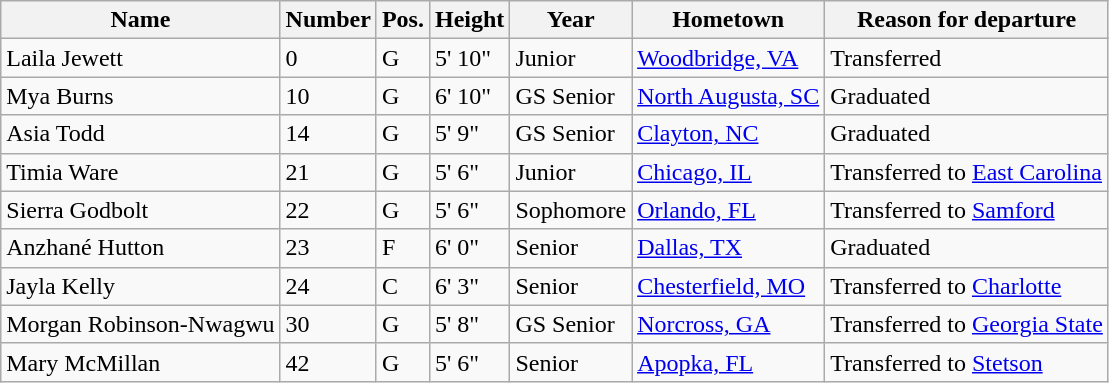<table class="wikitable sortable" border="1">
<tr>
<th>Name</th>
<th>Number</th>
<th>Pos.</th>
<th>Height</th>
<th>Year</th>
<th>Hometown</th>
<th class="unsortable">Reason for departure</th>
</tr>
<tr>
<td>Laila Jewett</td>
<td>0</td>
<td>G</td>
<td>5' 10"</td>
<td>Junior</td>
<td><a href='#'>Woodbridge, VA</a></td>
<td>Transferred</td>
</tr>
<tr>
<td>Mya Burns</td>
<td>10</td>
<td>G</td>
<td>6' 10"</td>
<td>GS Senior</td>
<td><a href='#'>North Augusta, SC</a></td>
<td>Graduated</td>
</tr>
<tr>
<td>Asia Todd</td>
<td>14</td>
<td>G</td>
<td>5' 9"</td>
<td>GS Senior</td>
<td><a href='#'>Clayton, NC</a></td>
<td>Graduated</td>
</tr>
<tr>
<td>Timia Ware</td>
<td>21</td>
<td>G</td>
<td>5' 6"</td>
<td>Junior</td>
<td><a href='#'>Chicago, IL</a></td>
<td>Transferred to <a href='#'>East Carolina</a></td>
</tr>
<tr>
<td>Sierra Godbolt</td>
<td>22</td>
<td>G</td>
<td>5' 6"</td>
<td>Sophomore</td>
<td><a href='#'>Orlando, FL</a></td>
<td>Transferred to <a href='#'>Samford</a></td>
</tr>
<tr>
<td>Anzhané Hutton</td>
<td>23</td>
<td>F</td>
<td>6' 0"</td>
<td>Senior</td>
<td><a href='#'>Dallas, TX</a></td>
<td>Graduated</td>
</tr>
<tr>
<td>Jayla Kelly</td>
<td>24</td>
<td>C</td>
<td>6' 3"</td>
<td>Senior</td>
<td><a href='#'>Chesterfield, MO</a></td>
<td>Transferred to <a href='#'>Charlotte</a></td>
</tr>
<tr>
<td>Morgan Robinson-Nwagwu</td>
<td>30</td>
<td>G</td>
<td>5' 8"</td>
<td>GS Senior</td>
<td><a href='#'>Norcross, GA</a></td>
<td>Transferred to <a href='#'>Georgia State</a></td>
</tr>
<tr>
<td>Mary McMillan</td>
<td>42</td>
<td>G</td>
<td>5' 6"</td>
<td>Senior</td>
<td><a href='#'>Apopka, FL</a></td>
<td>Transferred to <a href='#'>Stetson</a></td>
</tr>
</table>
